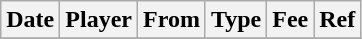<table class="wikitable">
<tr>
<th>Date</th>
<th>Player</th>
<th>From</th>
<th>Type</th>
<th>Fee</th>
<th>Ref</th>
</tr>
<tr>
</tr>
</table>
